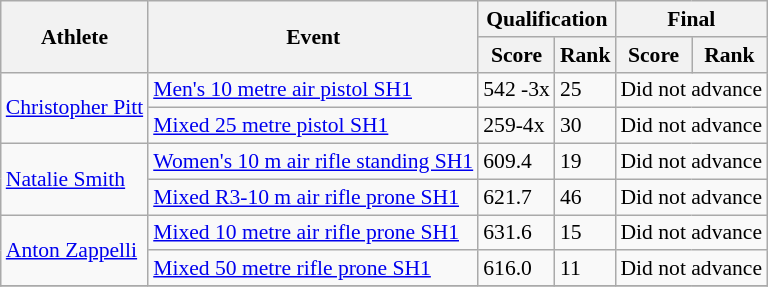<table class=wikitable style="font-size:90%">
<tr>
<th rowspan="2">Athlete</th>
<th rowspan="2">Event</th>
<th colspan="2">Qualification</th>
<th colspan="2">Final</th>
</tr>
<tr>
<th>Score</th>
<th>Rank</th>
<th>Score</th>
<th>Rank</th>
</tr>
<tr>
<td rowspan="2"><a href='#'>Christopher Pitt</a></td>
<td><a href='#'>Men's 10 metre air pistol SH1</a></td>
<td>542 -3x</td>
<td>25</td>
<td align="center" colspan=2>Did not advance</td>
</tr>
<tr>
<td><a href='#'>Mixed 25 metre pistol SH1</a></td>
<td>259-4x</td>
<td>30</td>
<td align="center" colspan=2>Did not advance</td>
</tr>
<tr>
<td rowspan="2"><a href='#'>Natalie Smith</a></td>
<td><a href='#'>Women's 10 m air rifle standing SH1</a></td>
<td>609.4</td>
<td>19</td>
<td align="center" colspan=2>Did not advance</td>
</tr>
<tr>
<td><a href='#'>Mixed R3-10 m air rifle prone SH1</a></td>
<td>621.7</td>
<td>46</td>
<td align="center" colspan=2>Did not advance</td>
</tr>
<tr>
<td rowspan="2"><a href='#'>Anton Zappelli</a></td>
<td><a href='#'>Mixed 10 metre air rifle prone SH1</a></td>
<td>631.6</td>
<td>15</td>
<td align="center" colspan=2>Did not advance</td>
</tr>
<tr>
<td><a href='#'>Mixed 50 metre rifle prone SH1</a></td>
<td>616.0</td>
<td>11</td>
<td align="center" colspan=2>Did not advance</td>
</tr>
<tr>
</tr>
</table>
